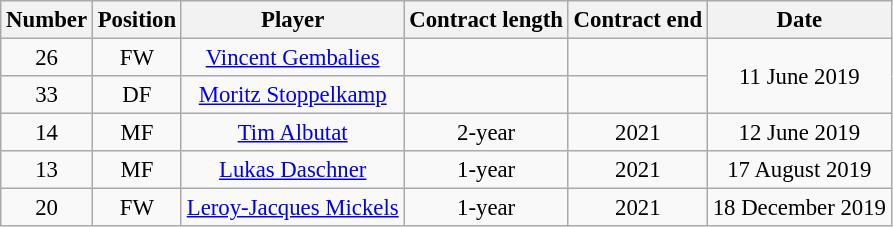<table class="wikitable" style="font-size:95%;text-align:center">
<tr>
<th>Number</th>
<th>Position</th>
<th>Player</th>
<th>Contract length</th>
<th>Contract end</th>
<th>Date</th>
</tr>
<tr>
<td>26</td>
<td>FW</td>
<td><a href='#'>Vincent Gembalies</a></td>
<td></td>
<td></td>
<td rowspan=2>11 June 2019</td>
</tr>
<tr>
<td>33</td>
<td>DF</td>
<td><a href='#'>Moritz Stoppelkamp</a></td>
<td></td>
<td></td>
</tr>
<tr>
<td>14</td>
<td>MF</td>
<td><a href='#'>Tim Albutat</a></td>
<td>2-year</td>
<td>2021</td>
<td>12 June 2019</td>
</tr>
<tr>
<td>13</td>
<td>MF</td>
<td><a href='#'>Lukas Daschner</a></td>
<td>1-year</td>
<td>2021</td>
<td>17 August 2019</td>
</tr>
<tr>
<td>20</td>
<td>FW</td>
<td><a href='#'>Leroy-Jacques Mickels</a></td>
<td>1-year</td>
<td>2021</td>
<td>18 December 2019</td>
</tr>
</table>
